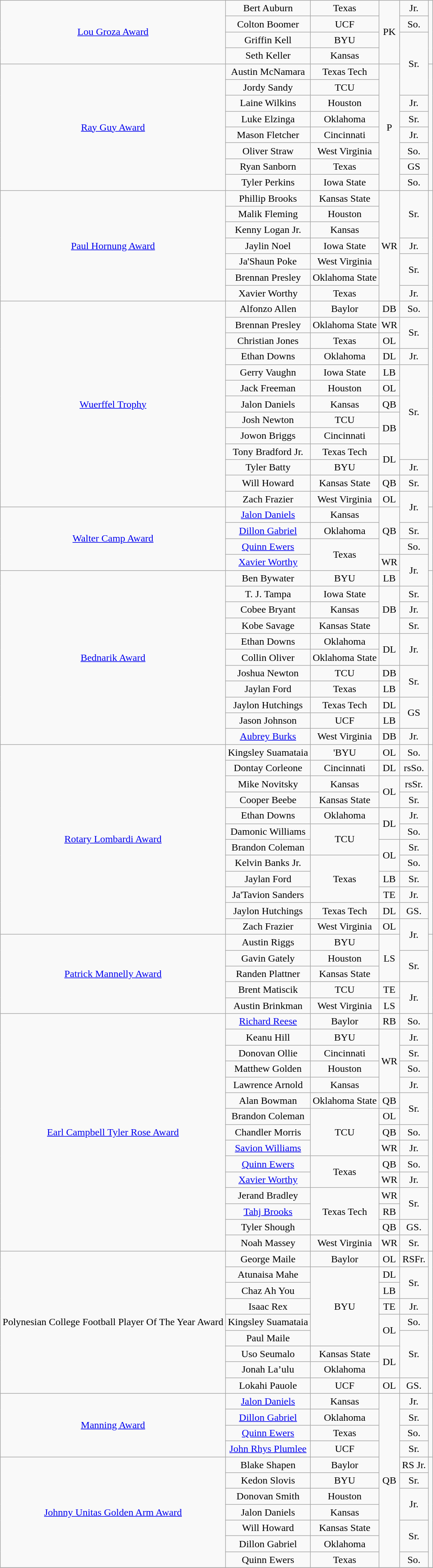<table class="wikitable" style="text-align:center;">
<tr>
<td rowspan=4><a href='#'>Lou Groza Award</a></td>
<td>Bert Auburn</td>
<td>Texas</td>
<td rowspan=4>PK</td>
<td>Jr.</td>
<td rowspan=4></td>
</tr>
<tr>
<td>Colton Boomer</td>
<td>UCF</td>
<td>So.</td>
</tr>
<tr>
<td>Griffin Kell</td>
<td>BYU</td>
<td rowspan=4>Sr.</td>
</tr>
<tr>
<td>Seth Keller</td>
<td>Kansas</td>
</tr>
<tr>
<td rowspan=8><a href='#'>Ray Guy Award</a></td>
<td>Austin McNamara</td>
<td>Texas Tech</td>
<td rowspan=8>P</td>
<td rowspan=8></td>
</tr>
<tr>
<td>Jordy Sandy</td>
<td>TCU</td>
</tr>
<tr>
<td>Laine Wilkins</td>
<td>Houston</td>
<td>Jr.</td>
</tr>
<tr>
<td>Luke Elzinga</td>
<td>Oklahoma</td>
<td>Sr.</td>
</tr>
<tr>
<td>Mason Fletcher</td>
<td>Cincinnati</td>
<td>Jr.</td>
</tr>
<tr>
<td>Oliver Straw</td>
<td>West Virginia</td>
<td>So.</td>
</tr>
<tr>
<td>Ryan Sanborn</td>
<td>Texas</td>
<td>GS</td>
</tr>
<tr>
<td>Tyler Perkins</td>
<td>Iowa State</td>
<td>So.</td>
</tr>
<tr>
<td rowspan=7><a href='#'>Paul Hornung Award</a></td>
<td>Phillip Brooks</td>
<td>Kansas State</td>
<td rowspan=7>WR</td>
<td rowspan=3>Sr.</td>
<td rowspan=7></td>
</tr>
<tr>
<td>Malik Fleming</td>
<td>Houston</td>
</tr>
<tr>
<td>Kenny Logan Jr.</td>
<td>Kansas</td>
</tr>
<tr>
<td>Jaylin Noel</td>
<td>Iowa State</td>
<td>Jr.</td>
</tr>
<tr>
<td>Ja'Shaun Poke</td>
<td>West Virginia</td>
<td rowspan=2>Sr.</td>
</tr>
<tr>
<td>Brennan Presley</td>
<td>Oklahoma State</td>
</tr>
<tr>
<td>Xavier Worthy</td>
<td>Texas</td>
<td>Jr.</td>
</tr>
<tr>
<td rowspan=13><a href='#'>Wuerffel Trophy</a></td>
<td>Alfonzo Allen</td>
<td>Baylor</td>
<td>DB</td>
<td>So.</td>
<td rowspan=13></td>
</tr>
<tr>
<td>Brennan Presley</td>
<td>Oklahoma State</td>
<td>WR</td>
<td rowspan=2>Sr.</td>
</tr>
<tr>
<td>Christian Jones</td>
<td>Texas</td>
<td>OL</td>
</tr>
<tr>
<td>Ethan Downs</td>
<td>Oklahoma</td>
<td>DL</td>
<td>Jr.</td>
</tr>
<tr>
<td>Gerry Vaughn</td>
<td>Iowa State</td>
<td>LB</td>
<td rowspan=6>Sr.</td>
</tr>
<tr>
<td>Jack Freeman</td>
<td>Houston</td>
<td>OL</td>
</tr>
<tr>
<td>Jalon Daniels</td>
<td>Kansas</td>
<td>QB</td>
</tr>
<tr>
<td>Josh Newton</td>
<td>TCU</td>
<td rowspan=2>DB</td>
</tr>
<tr>
<td>Jowon Briggs</td>
<td>Cincinnati</td>
</tr>
<tr>
<td>Tony Bradford Jr.</td>
<td>Texas Tech</td>
<td rowspan=2>DL</td>
</tr>
<tr>
<td>Tyler Batty</td>
<td>BYU</td>
<td>Jr.</td>
</tr>
<tr>
<td>Will Howard</td>
<td>Kansas State</td>
<td>QB</td>
<td>Sr.</td>
</tr>
<tr>
<td>Zach Frazier</td>
<td>West Virginia</td>
<td>OL</td>
<td rowspan=2>Jr.</td>
</tr>
<tr>
<td rowspan=4><a href='#'>Walter Camp Award</a></td>
<td><a href='#'>Jalon Daniels</a></td>
<td>Kansas</td>
<td rowspan=3>QB</td>
<td rowspan=4></td>
</tr>
<tr>
<td><a href='#'>Dillon Gabriel</a></td>
<td>Oklahoma</td>
<td>Sr.</td>
</tr>
<tr>
<td><a href='#'>Quinn Ewers</a></td>
<td rowspan=2>Texas</td>
<td>So.</td>
</tr>
<tr>
<td><a href='#'>Xavier Worthy</a></td>
<td>WR</td>
<td rowspan=2>Jr.</td>
</tr>
<tr>
<td rowspan=11><a href='#'>Bednarik Award</a></td>
<td>Ben Bywater</td>
<td>BYU</td>
<td>LB</td>
<td rowspan=11></td>
</tr>
<tr>
<td>T. J. Tampa</td>
<td>Iowa State</td>
<td rowspan=3>DB</td>
<td>Sr.</td>
</tr>
<tr>
<td>Cobee Bryant</td>
<td>Kansas</td>
<td>Jr.</td>
</tr>
<tr>
<td>Kobe Savage</td>
<td>Kansas State</td>
<td>Sr.</td>
</tr>
<tr>
<td>Ethan Downs</td>
<td>Oklahoma</td>
<td rowspan=2>DL</td>
<td rowspan=2>Jr.</td>
</tr>
<tr>
<td>Collin Oliver</td>
<td>Oklahoma State</td>
</tr>
<tr>
<td>Joshua Newton</td>
<td>TCU</td>
<td>DB</td>
<td rowspan=2>Sr.</td>
</tr>
<tr>
<td>Jaylan Ford</td>
<td>Texas</td>
<td>LB</td>
</tr>
<tr>
<td>Jaylon Hutchings</td>
<td>Texas Tech</td>
<td>DL</td>
<td rowspan=2>GS</td>
</tr>
<tr>
<td>Jason Johnson</td>
<td>UCF</td>
<td>LB</td>
</tr>
<tr>
<td><a href='#'>Aubrey Burks</a></td>
<td>West Virginia</td>
<td>DB</td>
<td>Jr.</td>
</tr>
<tr>
<td rowspan=12><a href='#'>Rotary Lombardi Award</a></td>
<td>Kingsley Suamataia</td>
<td>'BYU</td>
<td>OL</td>
<td>So.</td>
<td rowspan=12></td>
</tr>
<tr>
<td>Dontay Corleone</td>
<td>Cincinnati</td>
<td>DL</td>
<td>rsSo.</td>
</tr>
<tr>
<td>Mike Novitsky</td>
<td>Kansas</td>
<td rowspan=2>OL</td>
<td>rsSr.</td>
</tr>
<tr>
<td>Cooper Beebe</td>
<td>Kansas State</td>
<td>Sr.</td>
</tr>
<tr>
<td>Ethan Downs</td>
<td>Oklahoma</td>
<td rowspan=2>DL</td>
<td>Jr.</td>
</tr>
<tr>
<td>Damonic Williams</td>
<td rowspan=2>TCU</td>
<td>So.</td>
</tr>
<tr>
<td>Brandon Coleman</td>
<td rowspan=2>OL</td>
<td>Sr.</td>
</tr>
<tr>
<td>Kelvin Banks Jr.</td>
<td rowspan=3>Texas</td>
<td>So.</td>
</tr>
<tr>
<td>Jaylan Ford</td>
<td>LB</td>
<td>Sr.</td>
</tr>
<tr>
<td>Ja'Tavion Sanders</td>
<td>TE</td>
<td>Jr.</td>
</tr>
<tr>
<td>Jaylon Hutchings</td>
<td>Texas Tech</td>
<td>DL</td>
<td>GS.</td>
</tr>
<tr>
<td>Zach Frazier</td>
<td>West Virginia</td>
<td>OL</td>
<td rowspan=2>Jr.</td>
</tr>
<tr>
<td rowspan=5><a href='#'>Patrick Mannelly Award</a></td>
<td>Austin Riggs</td>
<td>BYU</td>
<td rowspan=3>LS</td>
<td rowspan=5></td>
</tr>
<tr>
<td>Gavin Gately</td>
<td>Houston</td>
<td rowspan=2>Sr.</td>
</tr>
<tr>
<td>Randen Plattner</td>
<td>Kansas State</td>
</tr>
<tr>
<td>Brent Matiscik</td>
<td>TCU</td>
<td>TE</td>
<td rowspan=2>Jr.</td>
</tr>
<tr>
<td>Austin Brinkman</td>
<td>West Virginia</td>
<td>LS</td>
</tr>
<tr>
<td rowspan=15><a href='#'>Earl Campbell Tyler Rose Award</a></td>
<td><a href='#'>Richard Reese</a></td>
<td>Baylor</td>
<td>RB</td>
<td>So.</td>
<td rowspan=15></td>
</tr>
<tr>
<td>Keanu Hill</td>
<td>BYU</td>
<td rowspan=4>WR</td>
<td>Jr.</td>
</tr>
<tr>
<td>Donovan Ollie</td>
<td>Cincinnati</td>
<td>Sr.</td>
</tr>
<tr>
<td>Matthew Golden</td>
<td>Houston</td>
<td>So.</td>
</tr>
<tr>
<td>Lawrence Arnold</td>
<td>Kansas</td>
<td>Jr.</td>
</tr>
<tr>
<td>Alan Bowman</td>
<td>Oklahoma State</td>
<td>QB</td>
<td rowspan=2>Sr.</td>
</tr>
<tr>
<td>Brandon Coleman</td>
<td rowspan=3>TCU</td>
<td>OL</td>
</tr>
<tr>
<td>Chandler Morris</td>
<td>QB</td>
<td>So.</td>
</tr>
<tr>
<td><a href='#'>Savion Williams</a></td>
<td>WR</td>
<td>Jr.</td>
</tr>
<tr>
<td><a href='#'>Quinn Ewers</a></td>
<td rowspan=2>Texas</td>
<td>QB</td>
<td>So.</td>
</tr>
<tr>
<td><a href='#'>Xavier Worthy</a></td>
<td>WR</td>
<td>Jr.</td>
</tr>
<tr>
<td>Jerand Bradley</td>
<td rowspan=3>Texas Tech</td>
<td>WR</td>
<td rowspan=2>Sr.</td>
</tr>
<tr>
<td><a href='#'>Tahj Brooks</a></td>
<td>RB</td>
</tr>
<tr>
<td>Tyler Shough</td>
<td>QB</td>
<td>GS.</td>
</tr>
<tr>
<td>Noah Massey</td>
<td>West Virginia</td>
<td>WR</td>
<td>Sr.</td>
</tr>
<tr>
<td rowspan=9>Polynesian College Football Player Of The Year Award</td>
<td>George Maile</td>
<td>Baylor</td>
<td>OL</td>
<td>RSFr.</td>
<td rowspan=9></td>
</tr>
<tr>
<td>Atunaisa Mahe</td>
<td rowspan=5>BYU</td>
<td>DL</td>
<td rowspan=2>Sr.</td>
</tr>
<tr>
<td>Chaz Ah You</td>
<td>LB</td>
</tr>
<tr>
<td>Isaac Rex</td>
<td>TE</td>
<td>Jr.</td>
</tr>
<tr>
<td>Kingsley Suamataia</td>
<td rowspan=2>OL</td>
<td>So.</td>
</tr>
<tr>
<td>Paul Maile</td>
<td rowspan=3>Sr.</td>
</tr>
<tr>
<td>Uso Seumalo</td>
<td>Kansas State</td>
<td rowspan=2>DL</td>
</tr>
<tr>
<td>Jonah La’ulu</td>
<td>Oklahoma</td>
</tr>
<tr>
<td>Lokahi Pauole</td>
<td>UCF</td>
<td>OL</td>
<td>GS.</td>
</tr>
<tr>
<td rowspan=4><a href='#'>Manning Award</a></td>
<td><a href='#'>Jalon Daniels</a></td>
<td>Kansas</td>
<td rowspan=11>QB</td>
<td>Jr.</td>
<td rowspan=4></td>
</tr>
<tr>
<td><a href='#'>Dillon Gabriel</a></td>
<td>Oklahoma</td>
<td>Sr.</td>
</tr>
<tr>
<td><a href='#'>Quinn Ewers</a></td>
<td>Texas</td>
<td>So.</td>
</tr>
<tr>
<td><a href='#'>John Rhys Plumlee</a></td>
<td>UCF</td>
<td>Sr.</td>
</tr>
<tr>
<td rowspan=7><a href='#'>Johnny Unitas Golden Arm Award</a></td>
<td>Blake Shapen</td>
<td>Baylor</td>
<td>RS Jr.</td>
<td rowspan=7></td>
</tr>
<tr>
<td>Kedon Slovis</td>
<td>BYU</td>
<td>Sr.</td>
</tr>
<tr>
<td>Donovan Smith</td>
<td>Houston</td>
<td rowspan=2>Jr.</td>
</tr>
<tr>
<td>Jalon Daniels</td>
<td>Kansas</td>
</tr>
<tr>
<td>Will Howard</td>
<td>Kansas State</td>
<td rowspan=2>Sr.</td>
</tr>
<tr>
<td>Dillon Gabriel</td>
<td>Oklahoma</td>
</tr>
<tr>
<td>Quinn Ewers</td>
<td>Texas</td>
<td>So.</td>
</tr>
<tr>
</tr>
</table>
